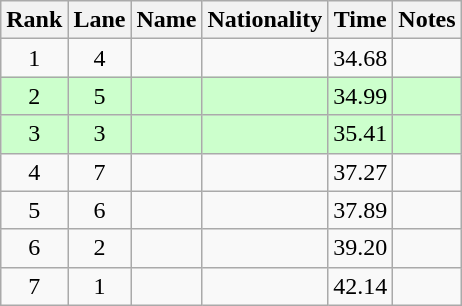<table class="wikitable sortable" style="text-align:center">
<tr>
<th>Rank</th>
<th>Lane</th>
<th>Name</th>
<th>Nationality</th>
<th>Time</th>
<th>Notes</th>
</tr>
<tr -bgcolor=ccffcc>
<td>1</td>
<td>4</td>
<td align=left></td>
<td align=left></td>
<td>34.68</td>
<td><strong></strong></td>
</tr>
<tr bgcolor=ccffcc>
<td>2</td>
<td>5</td>
<td align=left></td>
<td align=left></td>
<td>34.99</td>
<td><strong></strong></td>
</tr>
<tr bgcolor=ccffcc>
<td>3</td>
<td>3</td>
<td align=left></td>
<td align=left></td>
<td>35.41</td>
<td><strong></strong></td>
</tr>
<tr>
<td>4</td>
<td>7</td>
<td align=left></td>
<td align=left></td>
<td>37.27</td>
<td></td>
</tr>
<tr>
<td>5</td>
<td>6</td>
<td align=left></td>
<td align=left></td>
<td>37.89</td>
<td></td>
</tr>
<tr>
<td>6</td>
<td>2</td>
<td align=left></td>
<td align=left></td>
<td>39.20</td>
<td></td>
</tr>
<tr>
<td>7</td>
<td>1</td>
<td align=left></td>
<td align=left></td>
<td>42.14</td>
<td></td>
</tr>
</table>
